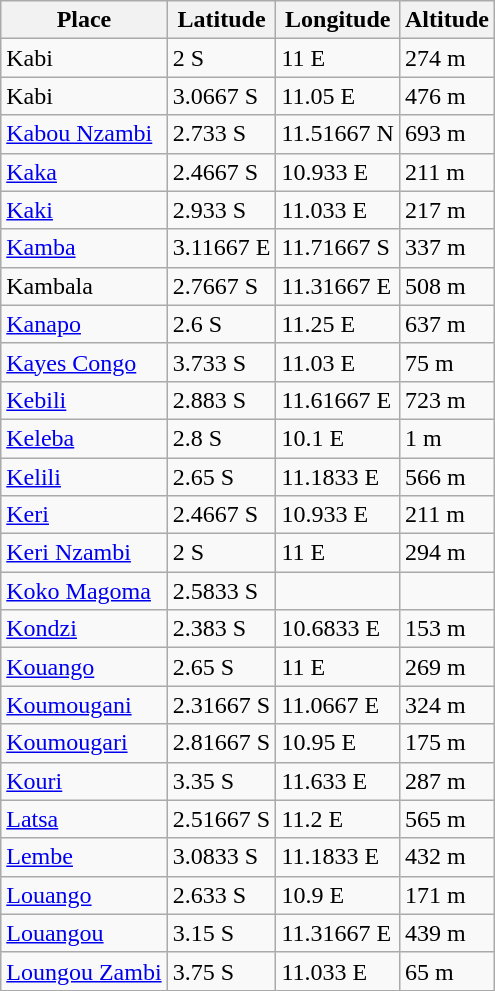<table class="wikitable">
<tr>
<th>Place</th>
<th>Latitude</th>
<th>Longitude</th>
<th>Altitude</th>
</tr>
<tr>
<td>Kabi</td>
<td>2 S</td>
<td>11 E</td>
<td>274 m</td>
</tr>
<tr>
<td>Kabi</td>
<td>3.0667 S</td>
<td>11.05 E</td>
<td>476 m</td>
</tr>
<tr>
<td><a href='#'>Kabou Nzambi</a></td>
<td>2.733 S</td>
<td>11.51667 N</td>
<td>693 m</td>
</tr>
<tr>
<td><a href='#'>Kaka</a></td>
<td>2.4667 S</td>
<td>10.933 E</td>
<td>211 m</td>
</tr>
<tr>
<td><a href='#'>Kaki</a></td>
<td>2.933 S</td>
<td>11.033 E</td>
<td>217 m</td>
</tr>
<tr>
<td><a href='#'>Kamba</a></td>
<td>3.11667 E</td>
<td>11.71667 S</td>
<td>337 m</td>
</tr>
<tr>
<td>Kambala</td>
<td>2.7667 S</td>
<td>11.31667 E</td>
<td>508 m</td>
</tr>
<tr>
<td><a href='#'>Kanapo</a></td>
<td>2.6 S</td>
<td>11.25 E</td>
<td>637 m</td>
</tr>
<tr>
<td><a href='#'>Kayes Congo</a></td>
<td>3.733 S</td>
<td>11.03 E</td>
<td>75 m</td>
</tr>
<tr>
<td><a href='#'>Kebili</a></td>
<td>2.883 S</td>
<td>11.61667 E</td>
<td>723 m</td>
</tr>
<tr>
<td><a href='#'>Keleba</a></td>
<td>2.8 S</td>
<td>10.1 E</td>
<td>1 m</td>
</tr>
<tr>
<td><a href='#'>Kelili</a></td>
<td>2.65 S</td>
<td>11.1833 E</td>
<td>566 m</td>
</tr>
<tr>
<td><a href='#'>Keri</a></td>
<td>2.4667 S</td>
<td>10.933 E</td>
<td>211 m</td>
</tr>
<tr>
<td><a href='#'>Keri Nzambi</a></td>
<td>2 S</td>
<td>11 E</td>
<td>294 m</td>
</tr>
<tr>
<td><a href='#'>Koko Magoma</a></td>
<td>2.5833 S</td>
<td></td>
</tr>
<tr>
<td><a href='#'>Kondzi</a></td>
<td>2.383 S</td>
<td>10.6833 E</td>
<td>153 m</td>
</tr>
<tr>
<td><a href='#'>Kouango</a></td>
<td>2.65 S</td>
<td>11 E</td>
<td>269 m</td>
</tr>
<tr>
<td><a href='#'>Koumougani</a></td>
<td>2.31667 S</td>
<td>11.0667 E</td>
<td>324 m</td>
</tr>
<tr>
<td><a href='#'>Koumougari</a></td>
<td>2.81667 S</td>
<td>10.95 E</td>
<td>175 m</td>
</tr>
<tr>
<td><a href='#'>Kouri</a></td>
<td>3.35 S</td>
<td>11.633 E</td>
<td>287 m</td>
</tr>
<tr>
<td><a href='#'>Latsa</a></td>
<td>2.51667 S</td>
<td>11.2 E</td>
<td>565 m</td>
</tr>
<tr>
<td><a href='#'>Lembe</a></td>
<td>3.0833 S</td>
<td>11.1833 E</td>
<td>432 m</td>
</tr>
<tr>
<td><a href='#'>Louango</a></td>
<td>2.633 S</td>
<td>10.9 E</td>
<td>171 m</td>
</tr>
<tr>
<td><a href='#'>Louangou</a></td>
<td>3.15 S</td>
<td>11.31667 E</td>
<td>439 m</td>
</tr>
<tr>
<td><a href='#'>Loungou Zambi</a></td>
<td>3.75 S</td>
<td>11.033 E</td>
<td>65 m</td>
</tr>
</table>
